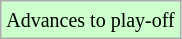<table class="wikitable">
<tr>
<td style="background-color: #ccffcc;"><small>Advances to play-off</small></td>
</tr>
</table>
